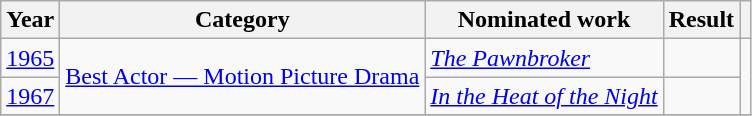<table class="wikitable">
<tr>
<th>Year</th>
<th>Category</th>
<th>Nominated work</th>
<th>Result</th>
<th></th>
</tr>
<tr>
<td><a href='#'>1965</a></td>
<td rowspan=2><a href='#'>Best Actor — Motion Picture Drama</a></td>
<td><em><a href='#'>The Pawnbroker</a></em></td>
<td></td>
<td rowspan=2></td>
</tr>
<tr>
<td><a href='#'>1967</a></td>
<td><em><a href='#'>In the Heat of the Night</a></em></td>
<td></td>
</tr>
<tr>
</tr>
</table>
